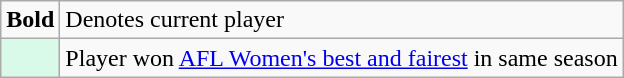<table class="wikitable">
<tr>
<td><strong>Bold</strong></td>
<td>Denotes current player</td>
</tr>
<tr>
<td style=background:#D9F9E9></td>
<td>Player won <a href='#'>AFL Women's best and fairest</a> in same season</td>
</tr>
</table>
